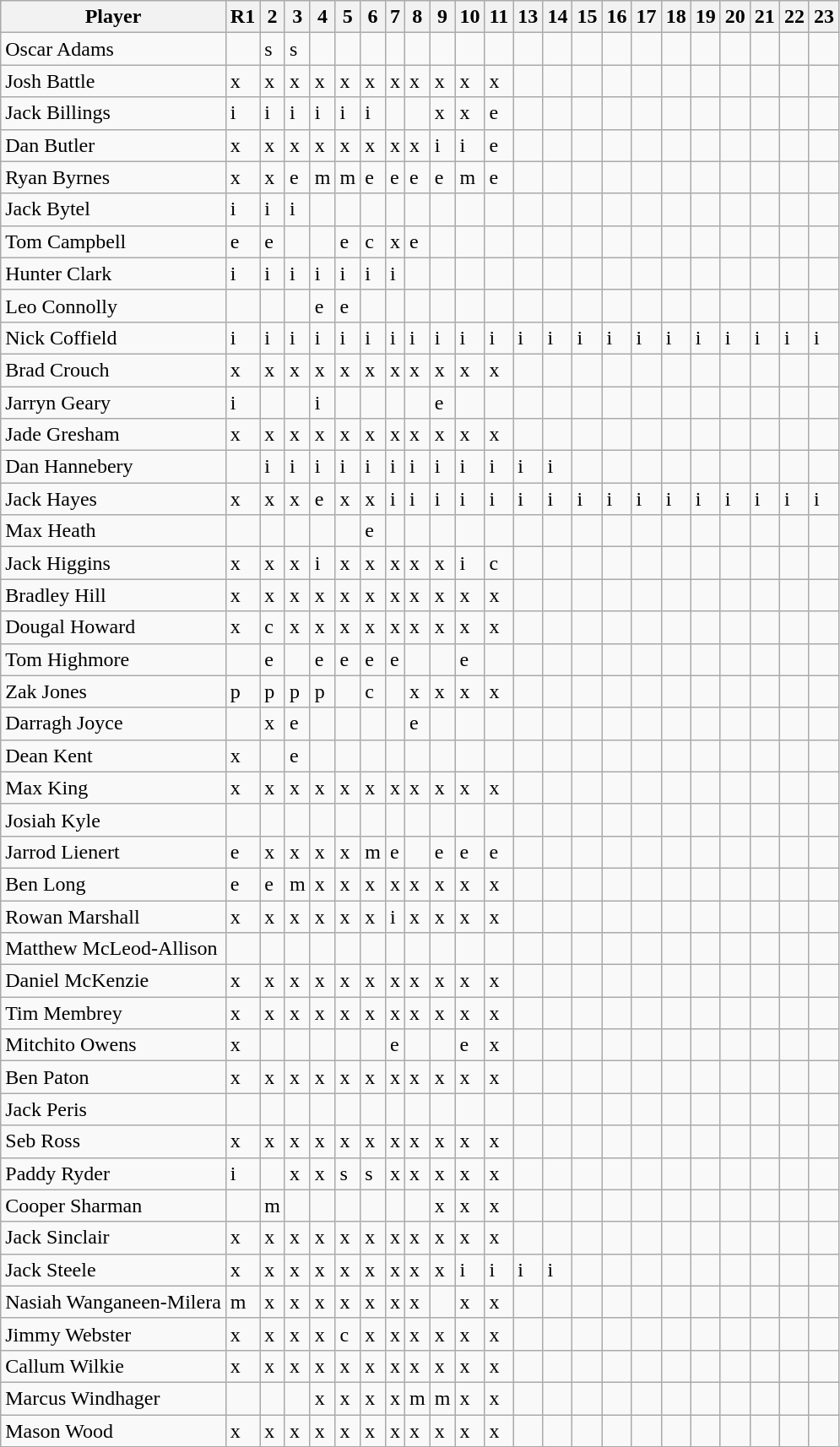<table class="wikitable">
<tr>
<th>Player</th>
<th>R1</th>
<th>2</th>
<th>3</th>
<th>4</th>
<th>5</th>
<th>6</th>
<th>7</th>
<th>8</th>
<th>9</th>
<th>10</th>
<th>11</th>
<th>13</th>
<th>14</th>
<th>15</th>
<th>16</th>
<th>17</th>
<th>18</th>
<th>19</th>
<th>20</th>
<th>21</th>
<th>22</th>
<th>23</th>
</tr>
<tr>
<td>Oscar Adams</td>
<td></td>
<td>s</td>
<td>s</td>
<td></td>
<td></td>
<td></td>
<td></td>
<td></td>
<td></td>
<td></td>
<td></td>
<td></td>
<td></td>
<td></td>
<td></td>
<td></td>
<td></td>
<td></td>
<td></td>
<td></td>
<td></td>
<td></td>
</tr>
<tr>
<td>Josh Battle</td>
<td>x</td>
<td>x</td>
<td>x</td>
<td>x</td>
<td>x</td>
<td>x</td>
<td>x</td>
<td>x</td>
<td>x</td>
<td>x</td>
<td>x</td>
<td></td>
<td></td>
<td></td>
<td></td>
<td></td>
<td></td>
<td></td>
<td></td>
<td></td>
<td></td>
<td></td>
</tr>
<tr>
<td>Jack Billings</td>
<td>i</td>
<td>i</td>
<td>i</td>
<td>i</td>
<td>i</td>
<td>i</td>
<td></td>
<td></td>
<td>x</td>
<td>x</td>
<td>e</td>
<td></td>
<td></td>
<td></td>
<td></td>
<td></td>
<td></td>
<td></td>
<td></td>
<td></td>
<td></td>
<td></td>
</tr>
<tr>
<td>Dan Butler</td>
<td>x</td>
<td>x</td>
<td>x</td>
<td>x</td>
<td>x</td>
<td>x</td>
<td>x</td>
<td>x</td>
<td>i</td>
<td>i</td>
<td>e</td>
<td></td>
<td></td>
<td></td>
<td></td>
<td></td>
<td></td>
<td></td>
<td></td>
<td></td>
<td></td>
<td></td>
</tr>
<tr>
<td>Ryan Byrnes</td>
<td>x</td>
<td>x</td>
<td>e</td>
<td>m</td>
<td>m</td>
<td>e</td>
<td>e</td>
<td>e</td>
<td>e</td>
<td>m</td>
<td>e</td>
<td></td>
<td></td>
<td></td>
<td></td>
<td></td>
<td></td>
<td></td>
<td></td>
<td></td>
<td></td>
<td></td>
</tr>
<tr>
<td>Jack Bytel</td>
<td>i</td>
<td>i</td>
<td>i</td>
<td></td>
<td></td>
<td></td>
<td></td>
<td></td>
<td></td>
<td></td>
<td></td>
<td></td>
<td></td>
<td></td>
<td></td>
<td></td>
<td></td>
<td></td>
<td></td>
<td></td>
<td></td>
<td></td>
</tr>
<tr>
<td>Tom Campbell</td>
<td>e</td>
<td>e</td>
<td></td>
<td></td>
<td>e</td>
<td>c</td>
<td>x</td>
<td>e</td>
<td></td>
<td></td>
<td></td>
<td></td>
<td></td>
<td></td>
<td></td>
<td></td>
<td></td>
<td></td>
<td></td>
<td></td>
<td></td>
<td></td>
</tr>
<tr>
<td>Hunter Clark</td>
<td>i</td>
<td>i</td>
<td>i</td>
<td>i</td>
<td>i</td>
<td>i</td>
<td>i</td>
<td></td>
<td></td>
<td></td>
<td></td>
<td></td>
<td></td>
<td></td>
<td></td>
<td></td>
<td></td>
<td></td>
<td></td>
<td></td>
<td></td>
<td></td>
</tr>
<tr>
<td>Leo Connolly</td>
<td></td>
<td></td>
<td></td>
<td>e</td>
<td>e</td>
<td></td>
<td></td>
<td></td>
<td></td>
<td></td>
<td></td>
<td></td>
<td></td>
<td></td>
<td></td>
<td></td>
<td></td>
<td></td>
<td></td>
<td></td>
<td></td>
<td></td>
</tr>
<tr>
<td>Nick Coffield</td>
<td>i</td>
<td>i</td>
<td>i</td>
<td>i</td>
<td>i</td>
<td>i</td>
<td>i</td>
<td>i</td>
<td>i</td>
<td>i</td>
<td>i</td>
<td>i</td>
<td>i</td>
<td>i</td>
<td>i</td>
<td>i</td>
<td>i</td>
<td>i</td>
<td>i</td>
<td>i</td>
<td>i</td>
<td>i</td>
</tr>
<tr>
<td>Brad Crouch</td>
<td>x</td>
<td>x</td>
<td>x</td>
<td>x</td>
<td>x</td>
<td>x</td>
<td>x</td>
<td>x</td>
<td>x</td>
<td>x</td>
<td>x</td>
<td></td>
<td></td>
<td></td>
<td></td>
<td></td>
<td></td>
<td></td>
<td></td>
<td></td>
<td></td>
<td></td>
</tr>
<tr>
<td>Jarryn Geary</td>
<td>i</td>
<td></td>
<td></td>
<td>i</td>
<td></td>
<td></td>
<td></td>
<td></td>
<td>e</td>
<td></td>
<td></td>
<td></td>
<td></td>
<td></td>
<td></td>
<td></td>
<td></td>
<td></td>
<td></td>
<td></td>
<td></td>
<td></td>
</tr>
<tr>
<td>Jade Gresham</td>
<td>x</td>
<td>x</td>
<td>x</td>
<td>x</td>
<td>x</td>
<td>x</td>
<td>x</td>
<td>x</td>
<td>x</td>
<td>x</td>
<td>x</td>
<td></td>
<td></td>
<td></td>
<td></td>
<td></td>
<td></td>
<td></td>
<td></td>
<td></td>
<td></td>
<td></td>
</tr>
<tr>
<td>Dan Hannebery</td>
<td></td>
<td>i</td>
<td>i</td>
<td>i</td>
<td>i</td>
<td>i</td>
<td>i</td>
<td>i</td>
<td>i</td>
<td>i</td>
<td>i</td>
<td>i</td>
<td>i</td>
<td></td>
<td></td>
<td></td>
<td></td>
<td></td>
<td></td>
<td></td>
<td></td>
<td></td>
</tr>
<tr>
<td>Jack Hayes</td>
<td>x</td>
<td>x</td>
<td>x</td>
<td>e</td>
<td>x</td>
<td>x</td>
<td>i</td>
<td>i</td>
<td>i</td>
<td>i</td>
<td>i</td>
<td>i</td>
<td>i</td>
<td>i</td>
<td>i</td>
<td>i</td>
<td>i</td>
<td>i</td>
<td>i</td>
<td>i</td>
<td>i</td>
<td>i</td>
</tr>
<tr>
<td>Max Heath</td>
<td></td>
<td></td>
<td></td>
<td></td>
<td></td>
<td>e</td>
<td></td>
<td></td>
<td></td>
<td></td>
<td></td>
<td></td>
<td></td>
<td></td>
<td></td>
<td></td>
<td></td>
<td></td>
<td></td>
<td></td>
<td></td>
<td></td>
</tr>
<tr>
<td>Jack Higgins</td>
<td>x</td>
<td>x</td>
<td>x</td>
<td>i</td>
<td>x</td>
<td>x</td>
<td>x</td>
<td>x</td>
<td>x</td>
<td>i</td>
<td>c</td>
<td></td>
<td></td>
<td></td>
<td></td>
<td></td>
<td></td>
<td></td>
<td></td>
<td></td>
<td></td>
<td></td>
</tr>
<tr>
<td>Bradley Hill</td>
<td>x</td>
<td>x</td>
<td>x</td>
<td>x</td>
<td>x</td>
<td>x</td>
<td>x</td>
<td>x</td>
<td>x</td>
<td>x</td>
<td>x</td>
<td></td>
<td></td>
<td></td>
<td></td>
<td></td>
<td></td>
<td></td>
<td></td>
<td></td>
<td></td>
<td></td>
</tr>
<tr>
<td>Dougal Howard</td>
<td>x</td>
<td>c</td>
<td>x</td>
<td>x</td>
<td>x</td>
<td>x</td>
<td>x</td>
<td>x</td>
<td>x</td>
<td>x</td>
<td>x</td>
<td></td>
<td></td>
<td></td>
<td></td>
<td></td>
<td></td>
<td></td>
<td></td>
<td></td>
<td></td>
<td></td>
</tr>
<tr>
<td>Tom Highmore</td>
<td></td>
<td>e</td>
<td></td>
<td>e</td>
<td>e</td>
<td>e</td>
<td>e</td>
<td></td>
<td></td>
<td>e</td>
<td></td>
<td></td>
<td></td>
<td></td>
<td></td>
<td></td>
<td></td>
<td></td>
<td></td>
<td></td>
<td></td>
<td></td>
</tr>
<tr>
<td>Zak Jones</td>
<td>p</td>
<td>p</td>
<td>p</td>
<td>p</td>
<td></td>
<td>c</td>
<td></td>
<td>x</td>
<td>x</td>
<td>x</td>
<td>x</td>
<td></td>
<td></td>
<td></td>
<td></td>
<td></td>
<td></td>
<td></td>
<td></td>
<td></td>
<td></td>
<td></td>
</tr>
<tr>
<td>Darragh Joyce</td>
<td></td>
<td>x</td>
<td>e</td>
<td></td>
<td></td>
<td></td>
<td></td>
<td>e</td>
<td></td>
<td></td>
<td></td>
<td></td>
<td></td>
<td></td>
<td></td>
<td></td>
<td></td>
<td></td>
<td></td>
<td></td>
<td></td>
<td></td>
</tr>
<tr>
<td>Dean Kent</td>
<td>x</td>
<td></td>
<td>e</td>
<td></td>
<td></td>
<td></td>
<td></td>
<td></td>
<td></td>
<td></td>
<td></td>
<td></td>
<td></td>
<td></td>
<td></td>
<td></td>
<td></td>
<td></td>
<td></td>
<td></td>
<td></td>
<td></td>
</tr>
<tr>
<td>Max King</td>
<td>x</td>
<td>x</td>
<td>x</td>
<td>x</td>
<td>x</td>
<td>x</td>
<td>x</td>
<td>x</td>
<td>x</td>
<td>x</td>
<td>x</td>
<td></td>
<td></td>
<td></td>
<td></td>
<td></td>
<td></td>
<td></td>
<td></td>
<td></td>
<td></td>
<td></td>
</tr>
<tr>
<td>Josiah Kyle</td>
<td></td>
<td></td>
<td></td>
<td></td>
<td></td>
<td></td>
<td></td>
<td></td>
<td></td>
<td></td>
<td></td>
<td></td>
<td></td>
<td></td>
<td></td>
<td></td>
<td></td>
<td></td>
<td></td>
<td></td>
<td></td>
<td></td>
</tr>
<tr>
<td>Jarrod Lienert</td>
<td>e</td>
<td>x</td>
<td>x</td>
<td>x</td>
<td>x</td>
<td>m</td>
<td>e</td>
<td></td>
<td>e</td>
<td>e</td>
<td>e</td>
<td></td>
<td></td>
<td></td>
<td></td>
<td></td>
<td></td>
<td></td>
<td></td>
<td></td>
<td></td>
<td></td>
</tr>
<tr>
<td>Ben Long</td>
<td>e</td>
<td>e</td>
<td>m</td>
<td>x</td>
<td>x</td>
<td>x</td>
<td>x</td>
<td>x</td>
<td>x</td>
<td>x</td>
<td>x</td>
<td></td>
<td></td>
<td></td>
<td></td>
<td></td>
<td></td>
<td></td>
<td></td>
<td></td>
<td></td>
<td></td>
</tr>
<tr>
<td>Rowan Marshall</td>
<td>x</td>
<td>x</td>
<td>x</td>
<td>x</td>
<td>x</td>
<td>x</td>
<td>i</td>
<td>x</td>
<td>x</td>
<td>x</td>
<td>x</td>
<td></td>
<td></td>
<td></td>
<td></td>
<td></td>
<td></td>
<td></td>
<td></td>
<td></td>
<td></td>
<td></td>
</tr>
<tr>
<td>Matthew McLeod-Allison</td>
<td></td>
<td></td>
<td></td>
<td></td>
<td></td>
<td></td>
<td></td>
<td></td>
<td></td>
<td></td>
<td></td>
<td></td>
<td></td>
<td></td>
<td></td>
<td></td>
<td></td>
<td></td>
<td></td>
<td></td>
<td></td>
<td></td>
</tr>
<tr>
<td>Daniel McKenzie</td>
<td>x</td>
<td>x</td>
<td>x</td>
<td>x</td>
<td>x</td>
<td>x</td>
<td>x</td>
<td>x</td>
<td>x</td>
<td>x</td>
<td>x</td>
<td></td>
<td></td>
<td></td>
<td></td>
<td></td>
<td></td>
<td></td>
<td></td>
<td></td>
<td></td>
<td></td>
</tr>
<tr>
<td>Tim Membrey</td>
<td>x</td>
<td>x</td>
<td>x</td>
<td>x</td>
<td>x</td>
<td>x</td>
<td>x</td>
<td>x</td>
<td>x</td>
<td>x</td>
<td>x</td>
<td></td>
<td></td>
<td></td>
<td></td>
<td></td>
<td></td>
<td></td>
<td></td>
<td></td>
<td></td>
<td></td>
</tr>
<tr>
<td>Mitchito Owens</td>
<td>x</td>
<td></td>
<td></td>
<td></td>
<td></td>
<td></td>
<td>e</td>
<td></td>
<td></td>
<td>e</td>
<td>x</td>
<td></td>
<td></td>
<td></td>
<td></td>
<td></td>
<td></td>
<td></td>
<td></td>
<td></td>
<td></td>
<td></td>
</tr>
<tr>
<td>Ben Paton</td>
<td>x</td>
<td>x</td>
<td>x</td>
<td>x</td>
<td>x</td>
<td>x</td>
<td>x</td>
<td>x</td>
<td>x</td>
<td>x</td>
<td>x</td>
<td></td>
<td></td>
<td></td>
<td></td>
<td></td>
<td></td>
<td></td>
<td></td>
<td></td>
<td></td>
<td></td>
</tr>
<tr>
<td>Jack Peris</td>
<td></td>
<td></td>
<td></td>
<td></td>
<td></td>
<td></td>
<td></td>
<td></td>
<td></td>
<td></td>
<td></td>
<td></td>
<td></td>
<td></td>
<td></td>
<td></td>
<td></td>
<td></td>
<td></td>
<td></td>
<td></td>
<td></td>
</tr>
<tr>
<td>Seb Ross</td>
<td>x</td>
<td>x</td>
<td>x</td>
<td>x</td>
<td>x</td>
<td>x</td>
<td>x</td>
<td>x</td>
<td>x</td>
<td>x</td>
<td>x</td>
<td></td>
<td></td>
<td></td>
<td></td>
<td></td>
<td></td>
<td></td>
<td></td>
<td></td>
<td></td>
<td></td>
</tr>
<tr>
<td>Paddy Ryder</td>
<td>i</td>
<td></td>
<td>x</td>
<td>x</td>
<td>s</td>
<td>s</td>
<td>x</td>
<td>x</td>
<td>x</td>
<td>x</td>
<td>x</td>
<td></td>
<td></td>
<td></td>
<td></td>
<td></td>
<td></td>
<td></td>
<td></td>
<td></td>
<td></td>
<td></td>
</tr>
<tr>
<td>Cooper Sharman</td>
<td></td>
<td>m</td>
<td></td>
<td></td>
<td></td>
<td></td>
<td></td>
<td></td>
<td>x</td>
<td>x</td>
<td>x</td>
<td></td>
<td></td>
<td></td>
<td></td>
<td></td>
<td></td>
<td></td>
<td></td>
<td></td>
<td></td>
<td></td>
</tr>
<tr>
<td>Jack Sinclair</td>
<td>x</td>
<td>x</td>
<td>x</td>
<td>x</td>
<td>x</td>
<td>x</td>
<td>x</td>
<td>x</td>
<td>x</td>
<td>x</td>
<td>x</td>
<td></td>
<td></td>
<td></td>
<td></td>
<td></td>
<td></td>
<td></td>
<td></td>
<td></td>
<td></td>
<td></td>
</tr>
<tr>
<td>Jack Steele</td>
<td>x</td>
<td>x</td>
<td>x</td>
<td>x</td>
<td>x</td>
<td>x</td>
<td>x</td>
<td>x</td>
<td>x</td>
<td>i</td>
<td>i</td>
<td>i</td>
<td>i</td>
<td></td>
<td></td>
<td></td>
<td></td>
<td></td>
<td></td>
<td></td>
<td></td>
<td></td>
</tr>
<tr>
<td>Nasiah Wanganeen-Milera</td>
<td>m</td>
<td>x</td>
<td>x</td>
<td>x</td>
<td>x</td>
<td>x</td>
<td>x</td>
<td>x</td>
<td></td>
<td>x</td>
<td>x</td>
<td></td>
<td></td>
<td></td>
<td></td>
<td></td>
<td></td>
<td></td>
<td></td>
<td></td>
<td></td>
<td></td>
</tr>
<tr>
<td>Jimmy Webster</td>
<td>x</td>
<td>x</td>
<td>x</td>
<td>x</td>
<td>c</td>
<td>x</td>
<td>x</td>
<td>x</td>
<td>x</td>
<td>x</td>
<td>x</td>
<td></td>
<td></td>
<td></td>
<td></td>
<td></td>
<td></td>
<td></td>
<td></td>
<td></td>
<td></td>
<td></td>
</tr>
<tr>
<td>Callum Wilkie</td>
<td>x</td>
<td>x</td>
<td>x</td>
<td>x</td>
<td>x</td>
<td>x</td>
<td>x</td>
<td>x</td>
<td>x</td>
<td>x</td>
<td>x</td>
<td></td>
<td></td>
<td></td>
<td></td>
<td></td>
<td></td>
<td></td>
<td></td>
<td></td>
<td></td>
<td></td>
</tr>
<tr>
<td>Marcus Windhager</td>
<td></td>
<td></td>
<td></td>
<td>x</td>
<td>x</td>
<td>x</td>
<td>x</td>
<td>m</td>
<td>m</td>
<td>x</td>
<td>x</td>
<td></td>
<td></td>
<td></td>
<td></td>
<td></td>
<td></td>
<td></td>
<td></td>
<td></td>
<td></td>
<td></td>
</tr>
<tr>
<td>Mason Wood</td>
<td>x</td>
<td>x</td>
<td>x</td>
<td>x</td>
<td>x</td>
<td>x</td>
<td>x</td>
<td>x</td>
<td>x</td>
<td>x</td>
<td>x</td>
<td></td>
<td></td>
<td></td>
<td></td>
<td></td>
<td></td>
<td></td>
<td></td>
<td></td>
<td></td>
<td></td>
</tr>
</table>
